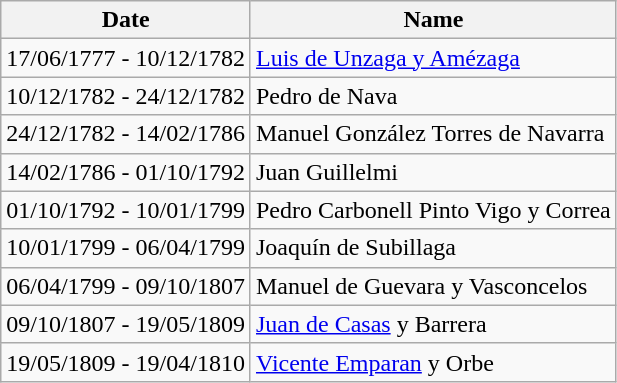<table class=wikitable>
<tr>
<th>Date</th>
<th>Name</th>
</tr>
<tr>
<td>17/06/1777 - 10/12/1782</td>
<td><a href='#'>Luis de Unzaga y Amézaga</a></td>
</tr>
<tr>
<td>10/12/1782 - 24/12/1782</td>
<td>Pedro de Nava</td>
</tr>
<tr>
<td>24/12/1782 - 14/02/1786</td>
<td>Manuel González Torres de Navarra</td>
</tr>
<tr>
<td>14/02/1786 - 01/10/1792</td>
<td>Juan Guillelmi</td>
</tr>
<tr>
<td>01/10/1792 - 10/01/1799</td>
<td>Pedro Carbonell Pinto Vigo y Correa</td>
</tr>
<tr>
<td>10/01/1799 - 06/04/1799</td>
<td>Joaquín de Subillaga</td>
</tr>
<tr>
<td>06/04/1799 - 09/10/1807</td>
<td>Manuel de Guevara y Vasconcelos</td>
</tr>
<tr>
<td>09/10/1807 - 19/05/1809</td>
<td><a href='#'>Juan de Casas</a> y Barrera</td>
</tr>
<tr>
<td>19/05/1809 - 19/04/1810</td>
<td><a href='#'>Vicente Emparan</a> y Orbe</td>
</tr>
</table>
